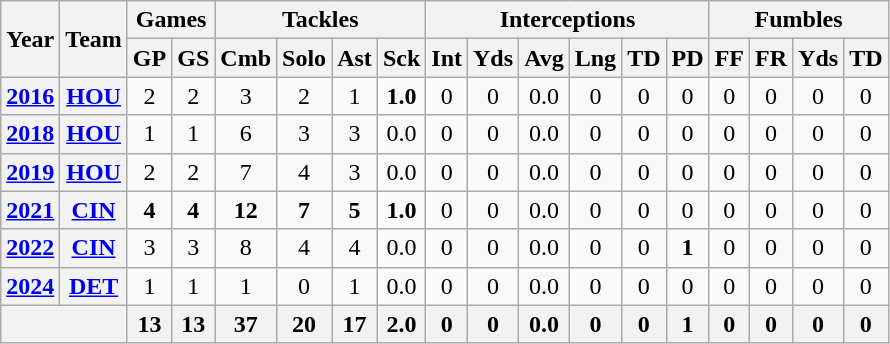<table class="wikitable" style="text-align:center;">
<tr>
<th rowspan="2">Year</th>
<th rowspan="2">Team</th>
<th colspan="2">Games</th>
<th colspan="4">Tackles</th>
<th colspan="6">Interceptions</th>
<th colspan="4">Fumbles</th>
</tr>
<tr>
<th>GP</th>
<th>GS</th>
<th>Cmb</th>
<th>Solo</th>
<th>Ast</th>
<th>Sck</th>
<th>Int</th>
<th>Yds</th>
<th>Avg</th>
<th>Lng</th>
<th>TD</th>
<th>PD</th>
<th>FF</th>
<th>FR</th>
<th>Yds</th>
<th>TD</th>
</tr>
<tr>
<th><a href='#'>2016</a></th>
<th><a href='#'>HOU</a></th>
<td>2</td>
<td>2</td>
<td>3</td>
<td>2</td>
<td>1</td>
<td><strong>1.0</strong></td>
<td>0</td>
<td>0</td>
<td>0.0</td>
<td>0</td>
<td>0</td>
<td>0</td>
<td>0</td>
<td>0</td>
<td>0</td>
<td>0</td>
</tr>
<tr>
<th><a href='#'>2018</a></th>
<th><a href='#'>HOU</a></th>
<td>1</td>
<td>1</td>
<td>6</td>
<td>3</td>
<td>3</td>
<td>0.0</td>
<td>0</td>
<td>0</td>
<td>0.0</td>
<td>0</td>
<td>0</td>
<td>0</td>
<td>0</td>
<td>0</td>
<td>0</td>
<td>0</td>
</tr>
<tr>
<th><a href='#'>2019</a></th>
<th><a href='#'>HOU</a></th>
<td>2</td>
<td>2</td>
<td>7</td>
<td>4</td>
<td>3</td>
<td>0.0</td>
<td>0</td>
<td>0</td>
<td>0.0</td>
<td>0</td>
<td>0</td>
<td>0</td>
<td>0</td>
<td>0</td>
<td>0</td>
<td>0</td>
</tr>
<tr>
<th><a href='#'>2021</a></th>
<th><a href='#'>CIN</a></th>
<td><strong>4</strong></td>
<td><strong>4</strong></td>
<td><strong>12</strong></td>
<td><strong>7</strong></td>
<td><strong>5</strong></td>
<td><strong>1.0</strong></td>
<td>0</td>
<td>0</td>
<td>0.0</td>
<td>0</td>
<td>0</td>
<td>0</td>
<td>0</td>
<td>0</td>
<td>0</td>
<td>0</td>
</tr>
<tr>
<th><a href='#'>2022</a></th>
<th><a href='#'>CIN</a></th>
<td>3</td>
<td>3</td>
<td>8</td>
<td>4</td>
<td>4</td>
<td>0.0</td>
<td>0</td>
<td>0</td>
<td>0.0</td>
<td>0</td>
<td>0</td>
<td><strong>1</strong></td>
<td>0</td>
<td>0</td>
<td>0</td>
<td>0</td>
</tr>
<tr>
<th><a href='#'>2024</a></th>
<th><a href='#'>DET</a></th>
<td>1</td>
<td>1</td>
<td>1</td>
<td>0</td>
<td>1</td>
<td>0.0</td>
<td>0</td>
<td>0</td>
<td>0.0</td>
<td>0</td>
<td>0</td>
<td>0</td>
<td>0</td>
<td>0</td>
<td>0</td>
<td>0</td>
</tr>
<tr>
<th colspan="2"></th>
<th>13</th>
<th>13</th>
<th>37</th>
<th>20</th>
<th>17</th>
<th>2.0</th>
<th>0</th>
<th>0</th>
<th>0.0</th>
<th>0</th>
<th>0</th>
<th>1</th>
<th>0</th>
<th>0</th>
<th>0</th>
<th>0</th>
</tr>
</table>
